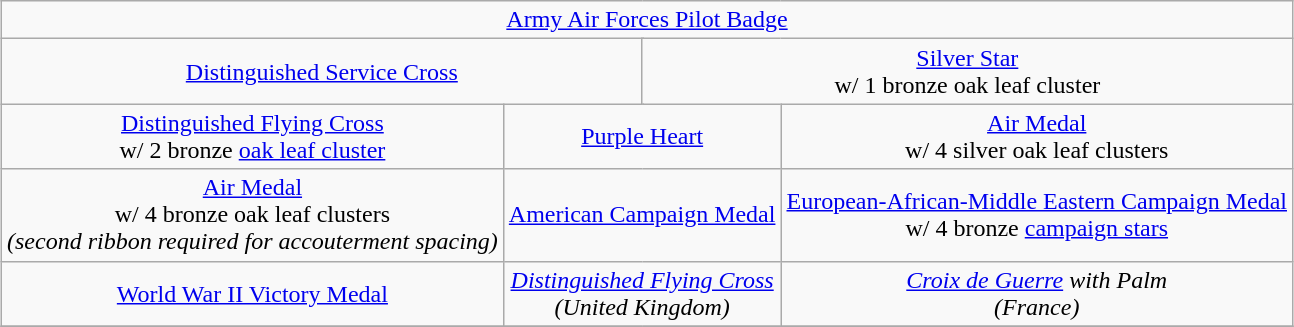<table class="wikitable" style="margin:1em auto; text-align:center;">
<tr>
<td colspan="12"><a href='#'>Army Air Forces Pilot Badge</a></td>
</tr>
<tr>
<td colspan="6"><a href='#'>Distinguished Service Cross</a></td>
<td colspan="6"><a href='#'>Silver Star</a><br>w/ 1 bronze oak leaf cluster</td>
</tr>
<tr>
<td colspan="4"><a href='#'>Distinguished Flying Cross</a><br>w/ 2 bronze <a href='#'>oak leaf cluster</a></td>
<td colspan="4"><a href='#'>Purple Heart</a></td>
<td colspan="4"><a href='#'>Air Medal</a><br>w/ 4 silver oak leaf clusters</td>
</tr>
<tr>
<td colspan="4"><a href='#'>Air Medal</a><br>w/ 4 bronze oak leaf clusters<br><em>(second ribbon required for accouterment spacing)</em></td>
<td colspan="4"><a href='#'>American Campaign Medal</a></td>
<td colspan="4"><a href='#'>European-African-Middle Eastern Campaign Medal</a><br>w/ 4 bronze <a href='#'>campaign stars</a></td>
</tr>
<tr>
<td colspan="4"><a href='#'>World War II Victory Medal</a></td>
<td colspan="4"><em><a href='#'>Distinguished Flying Cross</a></em><br><em>(United Kingdom)</em></td>
<td colspan="4"><em><a href='#'>Croix de Guerre</a> with Palm</em><br><em>(France)</em></td>
</tr>
<tr>
</tr>
</table>
